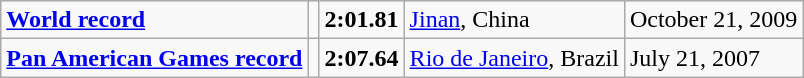<table class="wikitable">
<tr>
<td><strong><a href='#'>World record</a></strong></td>
<td></td>
<td><strong>2:01.81</strong></td>
<td><a href='#'>Jinan</a>, China</td>
<td>October 21, 2009</td>
</tr>
<tr>
<td><strong><a href='#'>Pan American Games record</a></strong></td>
<td></td>
<td><strong>2:07.64</strong></td>
<td><a href='#'>Rio de Janeiro</a>, Brazil</td>
<td>July 21, 2007</td>
</tr>
</table>
